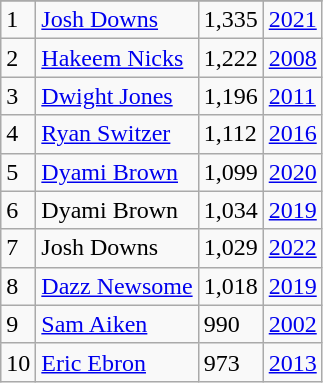<table class="wikitable">
<tr>
</tr>
<tr>
<td>1</td>
<td><a href='#'>Josh Downs</a></td>
<td>1,335</td>
<td><a href='#'>2021</a></td>
</tr>
<tr>
<td>2</td>
<td><a href='#'>Hakeem Nicks</a></td>
<td>1,222</td>
<td><a href='#'>2008</a></td>
</tr>
<tr>
<td>3</td>
<td><a href='#'>Dwight Jones</a></td>
<td>1,196</td>
<td><a href='#'>2011</a></td>
</tr>
<tr>
<td>4</td>
<td><a href='#'>Ryan Switzer</a></td>
<td>1,112</td>
<td><a href='#'>2016</a></td>
</tr>
<tr>
<td>5</td>
<td><a href='#'>Dyami Brown</a></td>
<td>1,099</td>
<td><a href='#'>2020</a></td>
</tr>
<tr>
<td>6</td>
<td>Dyami Brown</td>
<td>1,034</td>
<td><a href='#'>2019</a></td>
</tr>
<tr>
<td>7</td>
<td>Josh Downs</td>
<td>1,029</td>
<td><a href='#'>2022</a></td>
</tr>
<tr>
<td>8</td>
<td><a href='#'>Dazz Newsome</a></td>
<td>1,018</td>
<td><a href='#'>2019</a></td>
</tr>
<tr>
<td>9</td>
<td><a href='#'>Sam Aiken</a></td>
<td>990</td>
<td><a href='#'>2002</a></td>
</tr>
<tr>
<td>10</td>
<td><a href='#'>Eric Ebron</a></td>
<td>973</td>
<td><a href='#'>2013</a></td>
</tr>
</table>
